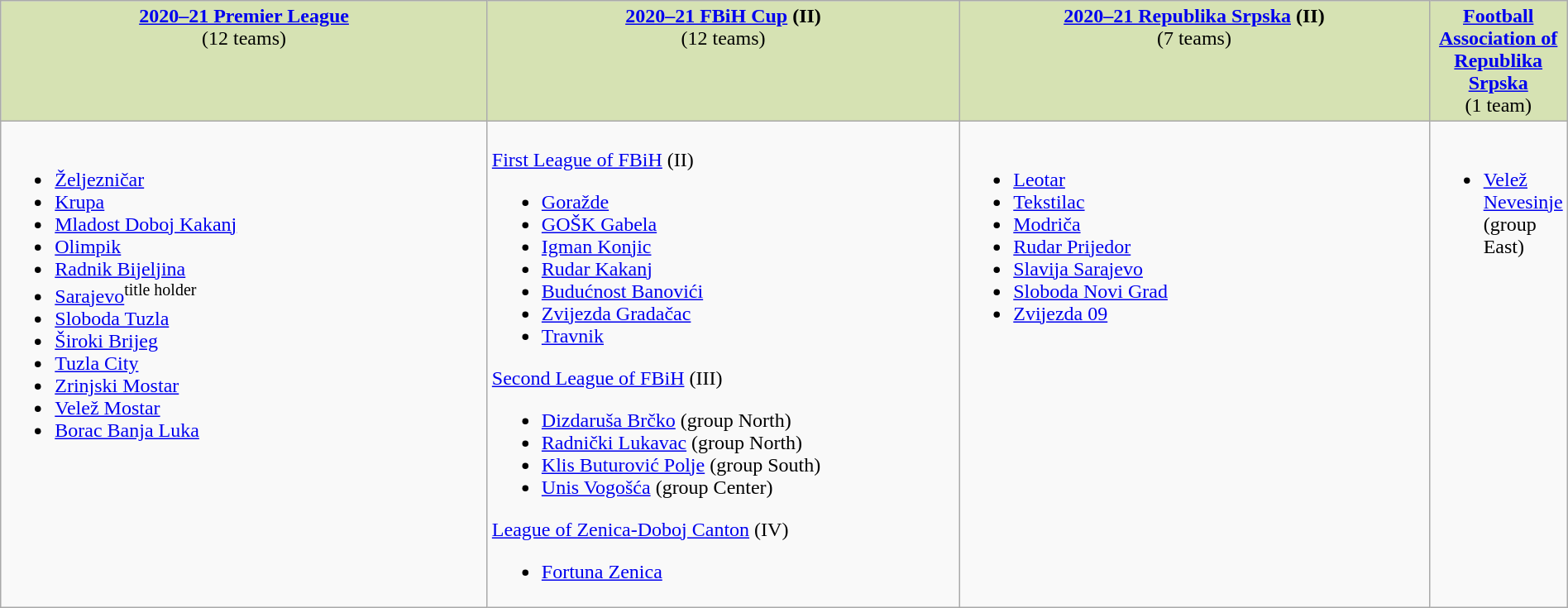<table class="wikitable" style="width:100%">
<tr style="vertical-align:top; background:#d6e2b3; text-align:center;">
<td style="width:34%;"><strong><a href='#'>2020–21 Premier League</a></strong><br>(12 teams)</td>
<td style="width:33%;"><strong><a href='#'>2020–21 FBiH Cup</a> (II)</strong><br>(12 teams)</td>
<td style="width:33%;"><strong><a href='#'>2020–21 Republika Srpska</a> (II)</strong><br>(7 teams)</td>
<td style="width:33%;"><strong><a href='#'>Football Association of Republika Srpska</a></strong><br>(1 team)</td>
</tr>
<tr valign="top">
<td><br><ul><li><a href='#'>Željezničar</a></li><li><a href='#'>Krupa</a></li><li><a href='#'>Mladost Doboj Kakanj</a></li><li><a href='#'>Olimpik</a></li><li><a href='#'>Radnik Bijeljina</a></li><li><a href='#'>Sarajevo</a><sup>title holder</sup></li><li><a href='#'>Sloboda Tuzla</a></li><li><a href='#'>Široki Brijeg</a></li><li><a href='#'>Tuzla City</a></li><li><a href='#'>Zrinjski Mostar</a></li><li><a href='#'>Velež Mostar</a></li><li><a href='#'>Borac Banja Luka</a></li></ul></td>
<td><br><a href='#'>First League of FBiH</a> (II)<ul><li><a href='#'>Goražde</a></li><li><a href='#'>GOŠK Gabela</a></li><li><a href='#'>Igman Konjic</a></li><li><a href='#'>Rudar Kakanj</a></li><li><a href='#'>Budućnost Banovići</a></li><li><a href='#'>Zvijezda Gradačac</a></li><li><a href='#'>Travnik</a></li></ul><a href='#'>Second League of FBiH</a> (III)<ul><li><a href='#'>Dizdaruša Brčko</a> (group North)</li><li><a href='#'>Radnički Lukavac</a> (group North)</li><li><a href='#'>Klis Buturović Polje</a> (group South)</li><li><a href='#'>Unis Vogošća</a> (group Center)</li></ul><a href='#'>League of Zenica-Doboj Canton</a> (IV)<ul><li><a href='#'>Fortuna Zenica</a></li></ul></td>
<td><br><ul><li><a href='#'>Leotar</a></li><li><a href='#'>Tekstilac</a></li><li><a href='#'>Modriča</a></li><li><a href='#'>Rudar Prijedor</a></li><li><a href='#'>Slavija Sarajevo</a></li><li><a href='#'>Sloboda Novi Grad</a></li><li><a href='#'>Zvijezda 09</a></li></ul></td>
<td><br><ul><li><a href='#'>Velež Nevesinje</a> (group East)</li></ul></td>
</tr>
</table>
